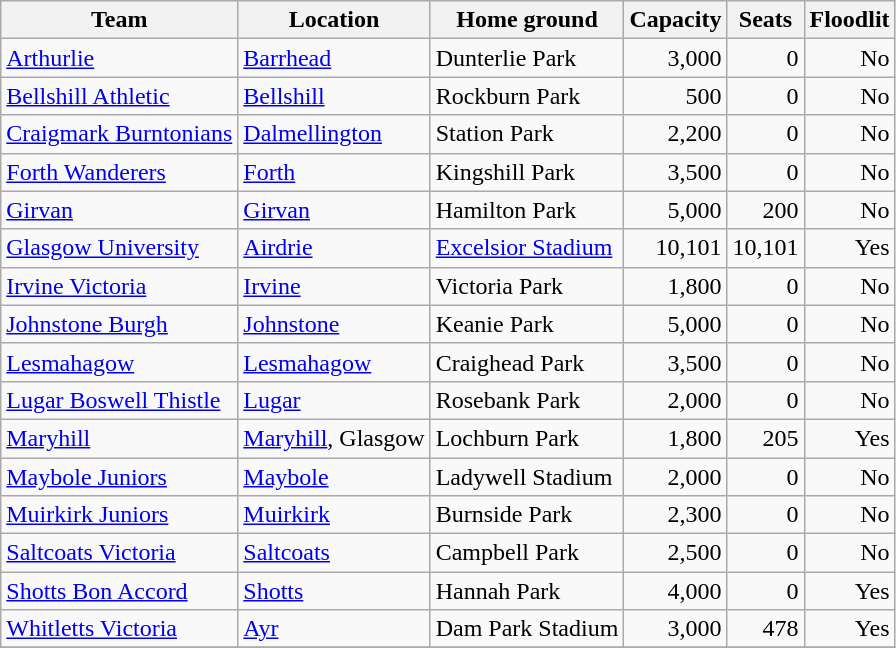<table class="wikitable sortable">
<tr>
<th>Team</th>
<th>Location</th>
<th>Home ground</th>
<th data-sort-type="number">Capacity</th>
<th data-sort-type="number">Seats</th>
<th>Floodlit</th>
</tr>
<tr>
<td><a href='#'>Arthurlie</a></td>
<td><a href='#'>Barrhead</a></td>
<td>Dunterlie Park</td>
<td align=right>3,000</td>
<td align=right>0</td>
<td align=right>No</td>
</tr>
<tr>
<td><a href='#'>Bellshill Athletic</a></td>
<td><a href='#'>Bellshill</a></td>
<td>Rockburn Park</td>
<td align=right>500</td>
<td align=right>0</td>
<td align=right>No</td>
</tr>
<tr>
<td><a href='#'>Craigmark Burntonians</a></td>
<td><a href='#'>Dalmellington</a></td>
<td>Station Park</td>
<td align=right>2,200</td>
<td align=right>0</td>
<td align=right>No</td>
</tr>
<tr>
<td><a href='#'>Forth Wanderers</a></td>
<td><a href='#'>Forth</a></td>
<td>Kingshill Park</td>
<td align=right>3,500</td>
<td align=right>0</td>
<td align=right>No</td>
</tr>
<tr>
<td><a href='#'>Girvan</a> </td>
<td><a href='#'>Girvan</a></td>
<td>Hamilton Park</td>
<td align=right>5,000</td>
<td align=right>200</td>
<td align=right>No</td>
</tr>
<tr>
<td><a href='#'>Glasgow University</a> </td>
<td><a href='#'>Airdrie</a></td>
<td><a href='#'>Excelsior Stadium</a> </td>
<td align=right>10,101</td>
<td align=right>10,101</td>
<td align=right>Yes</td>
</tr>
<tr>
<td><a href='#'>Irvine Victoria</a></td>
<td><a href='#'>Irvine</a></td>
<td>Victoria Park</td>
<td align=right>1,800</td>
<td align=right>0</td>
<td align=right>No</td>
</tr>
<tr>
<td><a href='#'>Johnstone Burgh</a></td>
<td><a href='#'>Johnstone</a></td>
<td>Keanie Park</td>
<td align=right>5,000</td>
<td align=right>0</td>
<td align=right>No</td>
</tr>
<tr>
<td><a href='#'>Lesmahagow</a></td>
<td><a href='#'>Lesmahagow</a></td>
<td>Craighead Park</td>
<td align=right>3,500</td>
<td align=right>0</td>
<td align=right>No</td>
</tr>
<tr>
<td><a href='#'>Lugar Boswell Thistle</a></td>
<td><a href='#'>Lugar</a></td>
<td>Rosebank Park</td>
<td align=right>2,000</td>
<td align=right>0</td>
<td align=right>No</td>
</tr>
<tr>
<td><a href='#'>Maryhill</a></td>
<td><a href='#'>Maryhill</a>, Glasgow</td>
<td>Lochburn Park</td>
<td align=right>1,800</td>
<td align=right>205</td>
<td align=right>Yes</td>
</tr>
<tr>
<td><a href='#'>Maybole Juniors</a></td>
<td><a href='#'>Maybole</a></td>
<td>Ladywell Stadium</td>
<td align=right>2,000</td>
<td align=right>0</td>
<td align=right>No</td>
</tr>
<tr>
<td><a href='#'>Muirkirk Juniors</a></td>
<td><a href='#'>Muirkirk</a></td>
<td>Burnside Park</td>
<td align=right>2,300</td>
<td align=right>0</td>
<td align=right>No</td>
</tr>
<tr>
<td><a href='#'>Saltcoats Victoria</a></td>
<td><a href='#'>Saltcoats</a></td>
<td>Campbell Park</td>
<td align=right>2,500</td>
<td align=right>0</td>
<td align=right>No</td>
</tr>
<tr>
<td><a href='#'>Shotts Bon Accord</a></td>
<td><a href='#'>Shotts</a></td>
<td>Hannah Park</td>
<td align=right>4,000</td>
<td align=right>0</td>
<td align=right>Yes</td>
</tr>
<tr>
<td><a href='#'>Whitletts Victoria</a></td>
<td><a href='#'>Ayr</a></td>
<td>Dam Park Stadium</td>
<td align=right>3,000</td>
<td align=right>478</td>
<td align=right>Yes</td>
</tr>
<tr>
</tr>
</table>
